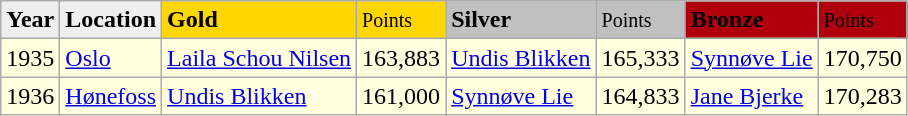<table class="wikitable" style="background-color:#ffffdf">
<tr align="left" bgcolor="#efefef">
<td><strong>Year</strong></td>
<td><strong>Location</strong></td>
<td bgcolor=gold><strong>Gold</strong></td>
<td bgcolor=gold><small>Points</small></td>
<td bgcolor=silver><strong>Silver</strong></td>
<td bgcolor=silver><small>Points</small></td>
<td bgcolor=bronze><strong>Bronze</strong></td>
<td bgcolor=bronze><small>Points</small></td>
</tr>
<tr>
<td>1935</td>
<td><a href='#'>Oslo</a></td>
<td><a href='#'>Laila Schou Nilsen</a></td>
<td>163,883</td>
<td><a href='#'>Undis Blikken</a></td>
<td>165,333</td>
<td><a href='#'>Synnøve Lie</a></td>
<td>170,750</td>
</tr>
<tr>
<td>1936</td>
<td><a href='#'>Hønefoss</a></td>
<td><a href='#'>Undis Blikken</a></td>
<td>161,000</td>
<td><a href='#'>Synnøve Lie</a></td>
<td>164,833</td>
<td><a href='#'>Jane Bjerke</a></td>
<td>170,283</td>
</tr>
</table>
